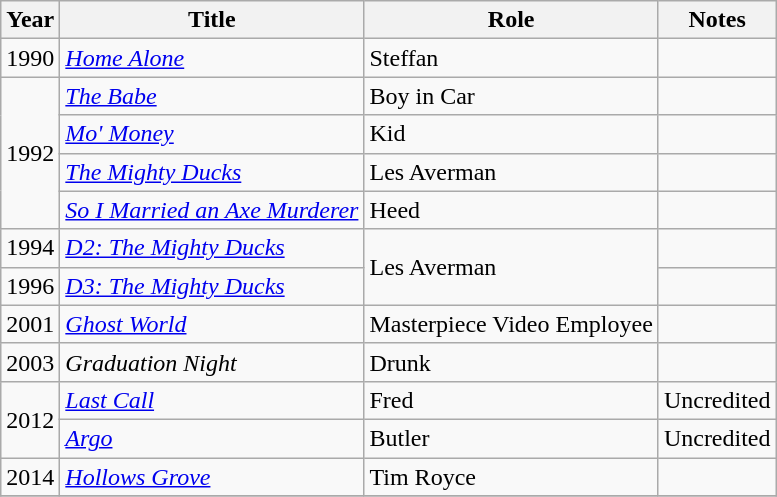<table class="wikitable">
<tr>
<th>Year</th>
<th>Title</th>
<th>Role</th>
<th>Notes</th>
</tr>
<tr>
<td>1990</td>
<td><em><a href='#'>Home Alone</a></em></td>
<td>Steffan</td>
<td></td>
</tr>
<tr>
<td rowspan=4>1992</td>
<td><em><a href='#'>The Babe</a></em></td>
<td>Boy in Car</td>
<td></td>
</tr>
<tr>
<td><em><a href='#'>Mo' Money</a></em></td>
<td>Kid</td>
<td></td>
</tr>
<tr>
<td><em><a href='#'>The Mighty Ducks</a></em></td>
<td>Les Averman</td>
<td></td>
</tr>
<tr>
<td><em><a href='#'>So I Married an Axe Murderer</a></em></td>
<td>Heed</td>
<td></td>
</tr>
<tr>
<td>1994</td>
<td><em><a href='#'>D2: The Mighty Ducks</a></em></td>
<td rowspan="2">Les Averman</td>
<td></td>
</tr>
<tr>
<td>1996</td>
<td><em><a href='#'>D3: The Mighty Ducks</a></em></td>
<td></td>
</tr>
<tr>
<td>2001</td>
<td><a href='#'><em>Ghost World</em></a></td>
<td>Masterpiece Video Employee</td>
<td></td>
</tr>
<tr>
<td>2003</td>
<td><em>Graduation Night</em></td>
<td>Drunk</td>
<td></td>
</tr>
<tr>
<td rowspan=2>2012</td>
<td><a href='#'><em>Last Call</em></a></td>
<td>Fred</td>
<td>Uncredited</td>
</tr>
<tr>
<td><em><a href='#'>Argo</a></em></td>
<td>Butler</td>
<td>Uncredited</td>
</tr>
<tr>
<td>2014</td>
<td><em><a href='#'>Hollows Grove</a></em></td>
<td>Tim Royce</td>
<td></td>
</tr>
<tr>
</tr>
</table>
